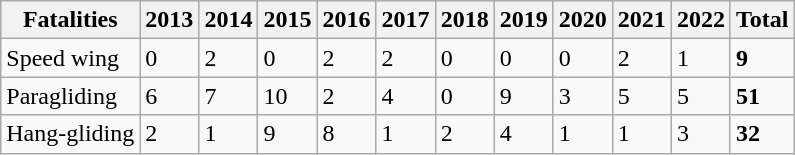<table class="wikitable">
<tr>
<th>Fatalities</th>
<th>2013</th>
<th>2014</th>
<th>2015</th>
<th>2016</th>
<th>2017</th>
<th>2018</th>
<th>2019</th>
<th>2020</th>
<th>2021</th>
<th>2022</th>
<th>Total</th>
</tr>
<tr>
<td>Speed wing</td>
<td>0</td>
<td>2</td>
<td>0</td>
<td>2</td>
<td>2</td>
<td>0</td>
<td>0</td>
<td>0</td>
<td>2</td>
<td>1</td>
<td><strong>9</strong></td>
</tr>
<tr>
<td>Paragliding</td>
<td>6</td>
<td>7</td>
<td>10</td>
<td>2</td>
<td>4</td>
<td>0</td>
<td>9</td>
<td>3</td>
<td>5</td>
<td>5</td>
<td><strong>51</strong></td>
</tr>
<tr>
<td>Hang-gliding</td>
<td>2</td>
<td>1</td>
<td>9</td>
<td>8</td>
<td>1</td>
<td>2</td>
<td>4</td>
<td>1</td>
<td>1</td>
<td>3</td>
<td><strong>32</strong></td>
</tr>
</table>
